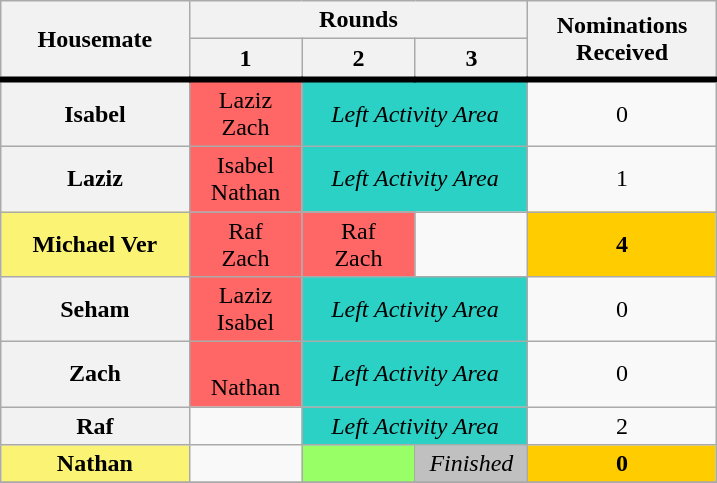<table class="wikitable" style="text-align:center; font-size:100%; line-height:18px;" width="auto">
<tr>
<th rowspan="2" width="25%">Housemate</th>
<th colspan="3" width="25%">Rounds</th>
<th rowspan="2" width="25%">Nominations<br>Received</th>
</tr>
<tr>
<th width="15%">1</th>
<th width="15%">2</th>
<th width="15%">3</th>
</tr>
<tr style="border-top: 4px solid;">
<th>Isabel</th>
<td style="background:#FF6666;">Laziz<br>Zach</td>
<td colspan="2" style="background:#2cd1c6;"><em>Left Activity Area</em></td>
<td>0</td>
</tr>
<tr>
<th>Laziz</th>
<td style="background:#FF6666;">Isabel<br>Nathan</td>
<td colspan="2" style="background:#2cd1c6;"><em>Left Activity Area</em></td>
<td>1</td>
</tr>
<tr>
<th style="background:#FBF373;">Michael Ver</th>
<td style="background:#FF6666;">Raf<br>Zach</td>
<td style="background:#FF6666;">Raf<br>Zach</td>
<td><br></td>
<td style="background:#ffcc00;"><strong>4</strong></td>
</tr>
<tr>
<th>Seham</th>
<td style="background:#FF6666;">Laziz<br>Isabel</td>
<td colspan="2" style="background:#2cd1c6;"><em>Left Activity Area</em></td>
<td>0</td>
</tr>
<tr>
<th>Zach</th>
<td style="background:#FF6666;"><br>Nathan</td>
<td colspan="2" style="background:#2cd1c6;"><em>Left Activity Area</em></td>
<td>0</td>
</tr>
<tr>
<th>Raf</th>
<td><br></td>
<td colspan="2" style="background:#2cd1c6;"><em>Left Activity Area</em></td>
<td>2</td>
</tr>
<tr>
<th style="background:#FBF373;">Nathan</th>
<td><br></td>
<td style="background:#99FF66;"></td>
<td style="background:#C0C0C0;"><em>Finished</em></td>
<td style="background:#ffcc00;"><strong>0</strong></td>
</tr>
<tr>
</tr>
</table>
